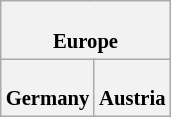<table class="wikitable plainrowheaders" style="background:#fff; font-size:86%; line-height:16px; border:grey solid 1px; border-collapse:collapse;">
<tr>
<th colspan="6"><br>Europe
</th>
</tr>
<tr>
<th colspan=2><br>Germany
</th>
<th colspan=2><br>Austria
</th>
</tr>
</table>
